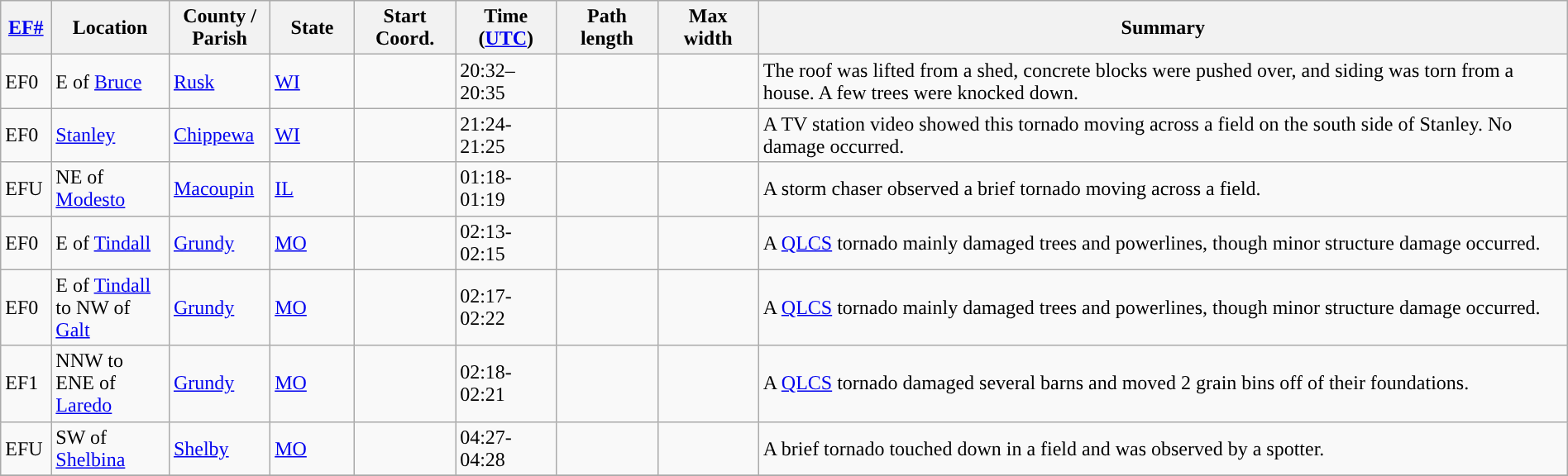<table class="wikitable sortable" style="width:100%;">
<tr>
<th scope="col"  style="width:3%; text-align:center;"><a href='#'>EF#</a></th>
<th scope="col"  style="width:7%; text-align:center;" class="unsortable">Location</th>
<th scope="col"  style="width:6%; text-align:center;" class="unsortable">County / Parish</th>
<th scope="col"  style="width:5%; text-align:center;">State</th>
<th scope="col"  style="width:6%; text-align:center;">Start Coord.</th>
<th scope="col"  style="width:6%; text-align:center;">Time (<a href='#'>UTC</a>)</th>
<th scope="col"  style="width:6%; text-align:center;">Path length</th>
<th scope="col"  style="width:6%; text-align:center;">Max width</th>
<th scope="col" class="unsortable" style="width:48%; text-align:center;">Summary</th>
</tr>
<tr>
<td>EF0</td>
<td>E of <a href='#'>Bruce</a></td>
<td><a href='#'>Rusk</a></td>
<td><a href='#'>WI</a></td>
<td></td>
<td>20:32–20:35</td>
<td></td>
<td></td>
<td>The roof was lifted from a shed, concrete blocks were pushed over, and siding was torn from a house. A few trees were knocked down.</td>
</tr>
<tr>
<td>EF0</td>
<td><a href='#'>Stanley</a></td>
<td><a href='#'>Chippewa</a></td>
<td><a href='#'>WI</a></td>
<td></td>
<td>21:24-21:25</td>
<td></td>
<td></td>
<td>A TV station video showed this tornado moving across a field on the south side of Stanley. No damage occurred.</td>
</tr>
<tr>
<td>EFU</td>
<td>NE of <a href='#'>Modesto</a></td>
<td><a href='#'>Macoupin</a></td>
<td><a href='#'>IL</a></td>
<td></td>
<td>01:18-01:19</td>
<td></td>
<td></td>
<td>A storm chaser observed a brief tornado moving across a field.</td>
</tr>
<tr>
<td>EF0</td>
<td>E of <a href='#'>Tindall</a></td>
<td><a href='#'>Grundy</a></td>
<td><a href='#'>MO</a></td>
<td></td>
<td>02:13-02:15</td>
<td></td>
<td></td>
<td>A <a href='#'>QLCS</a> tornado mainly damaged trees and powerlines, though minor structure damage occurred.</td>
</tr>
<tr>
<td>EF0</td>
<td>E of <a href='#'>Tindall</a> to NW of <a href='#'>Galt</a></td>
<td><a href='#'>Grundy</a></td>
<td><a href='#'>MO</a></td>
<td></td>
<td>02:17-02:22</td>
<td></td>
<td></td>
<td>A <a href='#'>QLCS</a> tornado mainly damaged trees and powerlines, though minor structure damage occurred.</td>
</tr>
<tr>
<td>EF1</td>
<td>NNW to ENE of <a href='#'>Laredo</a></td>
<td><a href='#'>Grundy</a></td>
<td><a href='#'>MO</a></td>
<td></td>
<td>02:18-02:21</td>
<td></td>
<td></td>
<td>A <a href='#'>QLCS</a> tornado damaged several barns and moved 2 grain bins off of their foundations.</td>
</tr>
<tr>
<td>EFU</td>
<td>SW of <a href='#'>Shelbina</a></td>
<td><a href='#'>Shelby</a></td>
<td><a href='#'>MO</a></td>
<td></td>
<td>04:27-04:28</td>
<td></td>
<td></td>
<td>A brief tornado touched down in a field and was observed by a spotter.</td>
</tr>
<tr>
</tr>
</table>
